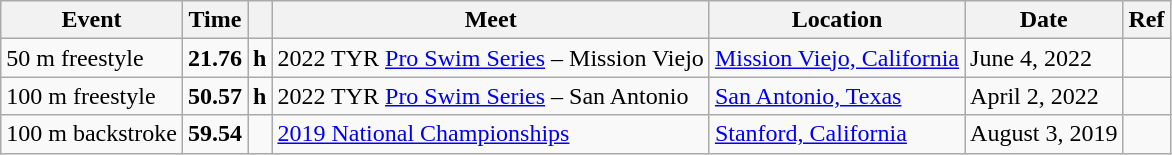<table class="wikitable">
<tr>
<th>Event</th>
<th>Time</th>
<th></th>
<th>Meet</th>
<th>Location</th>
<th>Date</th>
<th>Ref</th>
</tr>
<tr>
<td>50 m freestyle</td>
<td style="text-align:center;"><strong>21.76</strong></td>
<td><strong>h</strong></td>
<td>2022 TYR <a href='#'>Pro Swim Series</a> – Mission Viejo</td>
<td><a href='#'>Mission Viejo, California</a></td>
<td>June 4, 2022</td>
<td></td>
</tr>
<tr>
<td>100 m freestyle</td>
<td style="text-align:center;"><strong>50.57</strong></td>
<td><strong>h</strong></td>
<td>2022 TYR <a href='#'>Pro Swim Series</a> – San Antonio</td>
<td><a href='#'>San Antonio, Texas</a></td>
<td>April 2, 2022</td>
<td></td>
</tr>
<tr>
<td>100 m backstroke</td>
<td style="text-align:center;"><strong>59.54</strong></td>
<td></td>
<td><a href='#'>2019 National Championships</a></td>
<td><a href='#'>Stanford, California</a></td>
<td>August 3, 2019</td>
<td></td>
</tr>
</table>
